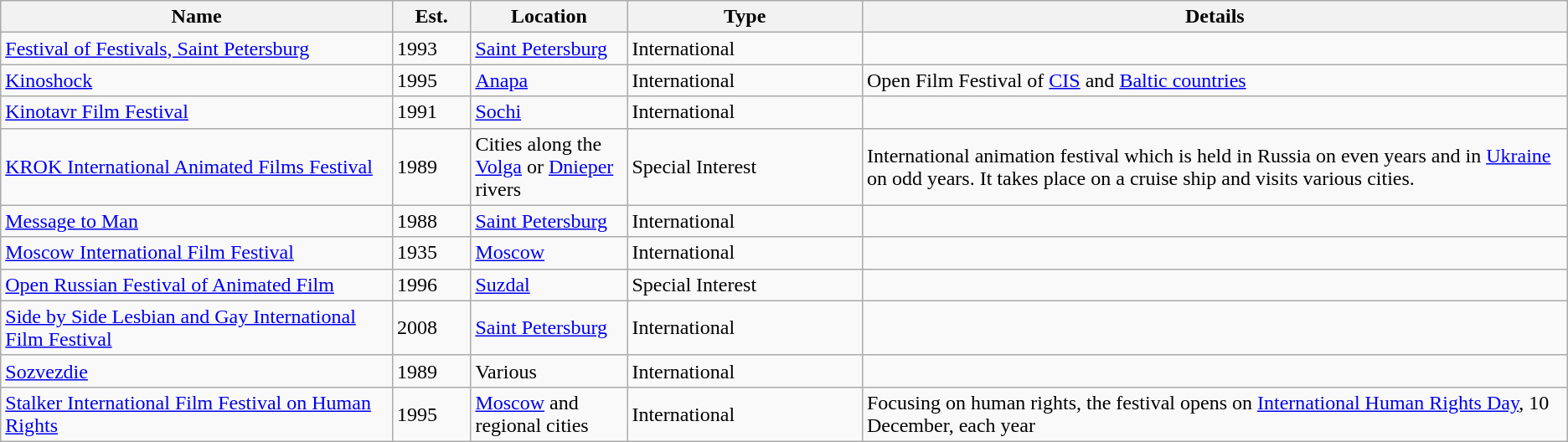<table class="wikitable">
<tr>
<th width="25%">Name</th>
<th width="5%">Est.</th>
<th width="10%">Location</th>
<th width="15%">Type</th>
<th>Details</th>
</tr>
<tr>
<td><a href='#'>Festival of Festivals, Saint Petersburg</a></td>
<td>1993</td>
<td><a href='#'>Saint Petersburg</a></td>
<td>International</td>
<td Held annually June 23–29th. Features several traditional screening sections as well as special prizes.></td>
</tr>
<tr>
<td><a href='#'>Kinoshock</a></td>
<td>1995</td>
<td><a href='#'>Anapa</a></td>
<td>International</td>
<td>Open Film Festival of <a href='#'>CIS</a> and <a href='#'>Baltic countries</a></td>
</tr>
<tr>
<td><a href='#'>Kinotavr Film Festival</a></td>
<td>1991</td>
<td><a href='#'>Sochi</a></td>
<td>International</td>
<td></td>
</tr>
<tr>
<td><a href='#'>KROK International Animated Films Festival</a></td>
<td>1989</td>
<td>Cities along the <a href='#'>Volga</a> or <a href='#'>Dnieper</a> rivers</td>
<td>Special Interest</td>
<td>International animation festival which is held in Russia on even years and in <a href='#'>Ukraine</a> on odd years. It takes place on a cruise ship and visits various cities.</td>
</tr>
<tr>
<td><a href='#'>Message to Man</a></td>
<td>1988</td>
<td><a href='#'>Saint Petersburg</a></td>
<td>International</td>
<td International competitive festival for documentary, animated and short films></td>
</tr>
<tr>
<td><a href='#'>Moscow International Film Festival</a></td>
<td>1935</td>
<td><a href='#'>Moscow</a></td>
<td>International</td>
<td First held in 1935, from 1959 to 1995 it was held every second year in July, and since 1995 has been held annually.></td>
</tr>
<tr>
<td><a href='#'>Open Russian Festival of Animated Film</a></td>
<td>1996</td>
<td><a href='#'>Suzdal</a></td>
<td>Special Interest</td>
<td The only festival devoted to professional appraisal of domestic Russian animation. Films from Belarus and Ukraine are also often admitted.></td>
</tr>
<tr>
<td><a href='#'>Side by Side Lesbian and Gay International Film Festival</a></td>
<td>2008</td>
<td><a href='#'>Saint Petersburg</a></td>
<td>International</td>
<td This is international film festival, which raises issues of homosexuality, bisexual and transgender (dec. LGBT)></td>
</tr>
<tr>
<td><a href='#'>Sozvezdie</a></td>
<td>1989</td>
<td>Various</td>
<td>International</td>
<td></td>
</tr>
<tr>
<td><a href='#'>Stalker International Film Festival on Human Rights</a></td>
<td>1995</td>
<td><a href='#'>Moscow</a> and regional cities</td>
<td>International</td>
<td>Focusing on human rights, the festival opens on <a href='#'>International Human Rights Day</a>, 10 December, each year</td>
</tr>
</table>
